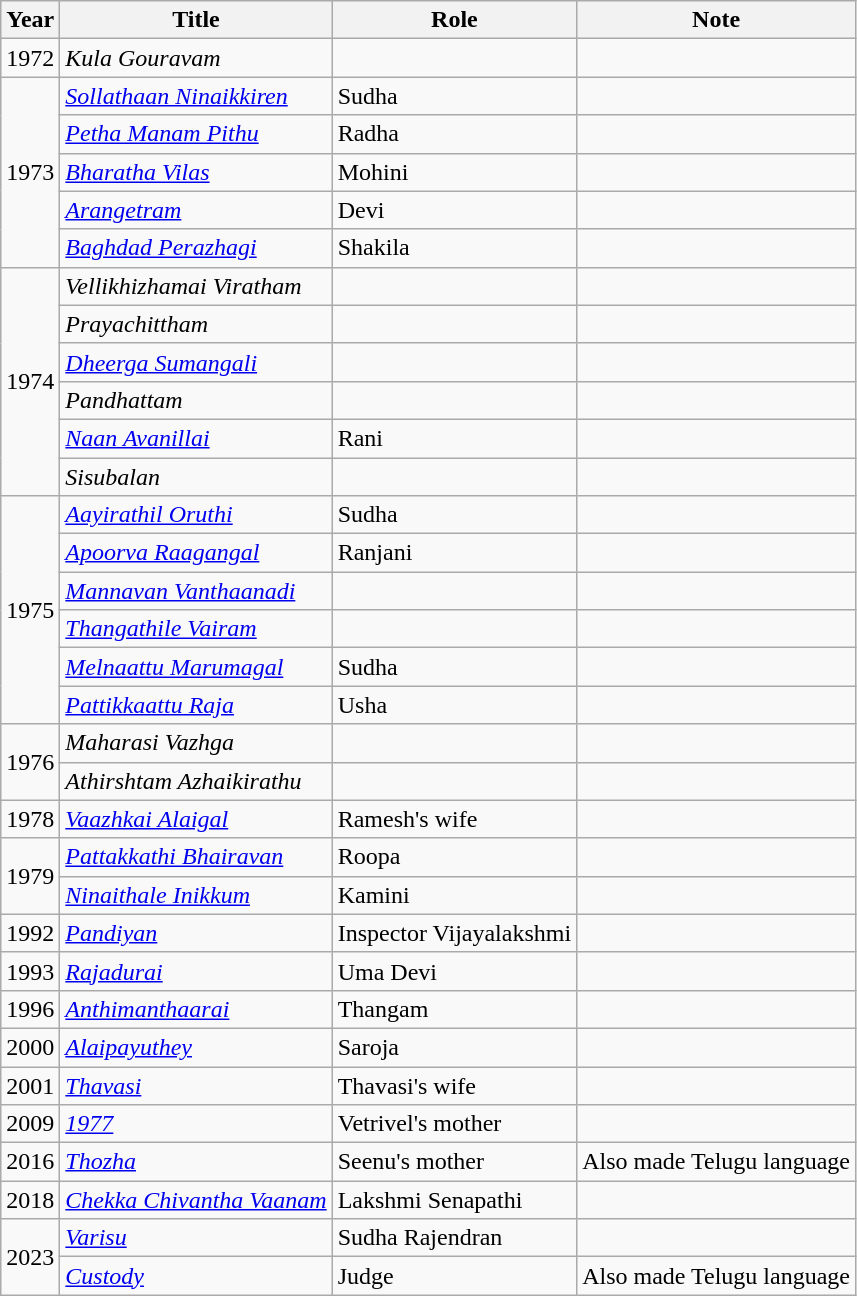<table class="wikitable sortable">
<tr>
<th scope="col">Year</th>
<th scope="col">Title</th>
<th scope="col">Role</th>
<th>Note</th>
</tr>
<tr>
<td>1972</td>
<td><em>Kula Gouravam</em></td>
<td></td>
<td></td>
</tr>
<tr>
<td rowspan="5">1973</td>
<td><em><a href='#'>Sollathaan Ninaikkiren</a></em></td>
<td>Sudha</td>
<td></td>
</tr>
<tr>
<td><em><a href='#'>Petha Manam Pithu</a></em></td>
<td>Radha</td>
<td></td>
</tr>
<tr>
<td><em><a href='#'>Bharatha Vilas</a></em></td>
<td>Mohini</td>
<td></td>
</tr>
<tr>
<td><em><a href='#'>Arangetram</a></em></td>
<td>Devi</td>
<td></td>
</tr>
<tr>
<td><em><a href='#'>Baghdad Perazhagi</a></em></td>
<td>Shakila</td>
<td></td>
</tr>
<tr>
<td rowspan="6">1974</td>
<td><em>Vellikhizhamai Viratham</em></td>
<td></td>
<td></td>
</tr>
<tr>
<td><em>Prayachittham</em></td>
<td></td>
<td></td>
</tr>
<tr>
<td><em><a href='#'>Dheerga Sumangali</a></em></td>
<td></td>
<td></td>
</tr>
<tr>
<td><em>Pandhattam</em></td>
<td></td>
<td></td>
</tr>
<tr>
<td><em><a href='#'>Naan Avanillai</a></em></td>
<td>Rani</td>
<td></td>
</tr>
<tr>
<td><em>Sisubalan</em></td>
<td></td>
<td></td>
</tr>
<tr>
<td rowspan="6">1975</td>
<td><em><a href='#'>Aayirathil Oruthi</a></em></td>
<td>Sudha</td>
<td></td>
</tr>
<tr>
<td><em><a href='#'>Apoorva Raagangal</a></em></td>
<td>Ranjani</td>
<td></td>
</tr>
<tr>
<td><em><a href='#'>Mannavan Vanthaanadi</a></em></td>
<td></td>
<td></td>
</tr>
<tr>
<td><em><a href='#'>Thangathile Vairam</a></em></td>
<td></td>
<td></td>
</tr>
<tr>
<td><em><a href='#'>Melnaattu Marumagal</a></em></td>
<td>Sudha</td>
<td></td>
</tr>
<tr>
<td><em><a href='#'>Pattikkaattu Raja</a></em></td>
<td>Usha</td>
<td></td>
</tr>
<tr>
<td rowspan="2">1976</td>
<td><em>Maharasi Vazhga</em></td>
<td></td>
<td></td>
</tr>
<tr>
<td><em>Athirshtam Azhaikirathu</em></td>
<td></td>
<td></td>
</tr>
<tr>
<td>1978</td>
<td><em><a href='#'>Vaazhkai Alaigal</a></em></td>
<td>Ramesh's wife</td>
<td></td>
</tr>
<tr>
<td rowspan="2">1979</td>
<td><em><a href='#'>Pattakkathi Bhairavan</a></em></td>
<td>Roopa</td>
<td></td>
</tr>
<tr>
<td><em><a href='#'>Ninaithale Inikkum</a></em></td>
<td>Kamini</td>
<td></td>
</tr>
<tr>
<td>1992</td>
<td><em><a href='#'>Pandiyan</a></em></td>
<td>Inspector Vijayalakshmi</td>
<td></td>
</tr>
<tr>
<td>1993</td>
<td><em><a href='#'>Rajadurai</a></em></td>
<td>Uma Devi</td>
<td></td>
</tr>
<tr>
<td>1996</td>
<td><em><a href='#'>Anthimanthaarai</a></em></td>
<td>Thangam</td>
<td></td>
</tr>
<tr>
<td>2000</td>
<td><em><a href='#'>Alaipayuthey</a></em></td>
<td>Saroja</td>
<td></td>
</tr>
<tr>
<td>2001</td>
<td><em><a href='#'>Thavasi</a></em></td>
<td>Thavasi's wife</td>
<td></td>
</tr>
<tr>
<td>2009</td>
<td><em><a href='#'>1977</a></em></td>
<td>Vetrivel's mother</td>
<td></td>
</tr>
<tr>
<td>2016</td>
<td><em><a href='#'>Thozha</a></em></td>
<td>Seenu's mother</td>
<td>Also made Telugu language</td>
</tr>
<tr>
<td>2018</td>
<td><em><a href='#'>Chekka Chivantha Vaanam</a></em></td>
<td>Lakshmi Senapathi</td>
<td></td>
</tr>
<tr>
<td rowspan="2">2023</td>
<td><em><a href='#'>Varisu</a></em></td>
<td>Sudha Rajendran</td>
<td></td>
</tr>
<tr>
<td><em><a href='#'>Custody</a></em></td>
<td>Judge</td>
<td>Also made Telugu language</td>
</tr>
</table>
